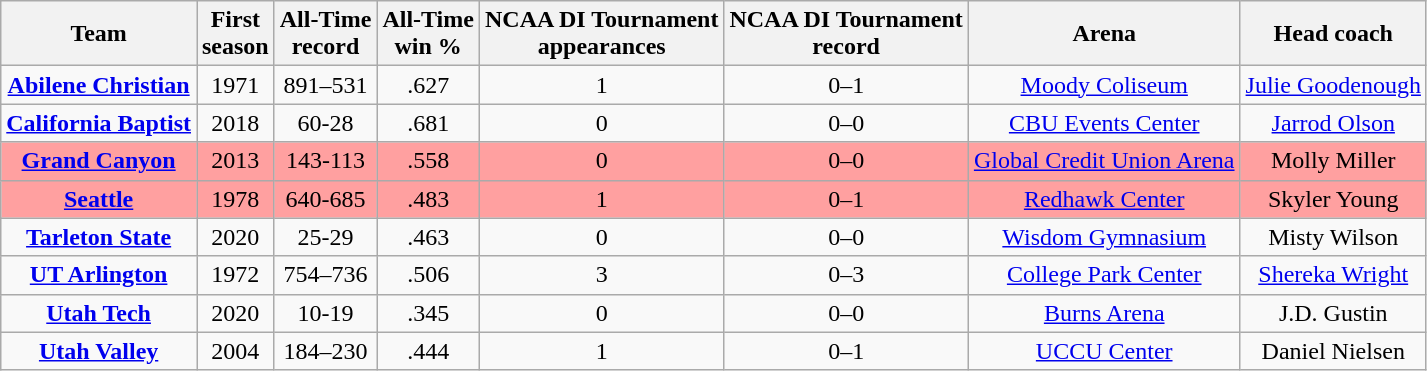<table class="wikitable sortable" style="text-align: center">
<tr>
<th>Team</th>
<th>First<br>season</th>
<th>All-Time<br>record</th>
<th>All-Time<br>win %</th>
<th>NCAA DI Tournament<br>appearances</th>
<th>NCAA DI Tournament<br>record</th>
<th>Arena</th>
<th>Head coach</th>
</tr>
<tr>
<td><strong><a href='#'>Abilene Christian</a></strong></td>
<td>1971</td>
<td>891–531</td>
<td>.627</td>
<td>1</td>
<td>0–1</td>
<td><a href='#'>Moody Coliseum</a></td>
<td><a href='#'>Julie Goodenough</a></td>
</tr>
<tr>
<td><strong><a href='#'>California Baptist</a></strong></td>
<td>2018</td>
<td>60-28</td>
<td>.681</td>
<td>0</td>
<td>0–0</td>
<td><a href='#'>CBU Events Center</a></td>
<td><a href='#'>Jarrod Olson</a></td>
</tr>
<tr bgcolor=#ffa0a0>
<td><strong><a href='#'>Grand Canyon</a></strong></td>
<td>2013</td>
<td>143-113</td>
<td>.558</td>
<td>0</td>
<td>0–0</td>
<td><a href='#'>Global Credit Union Arena</a></td>
<td>Molly Miller</td>
</tr>
<tr bgcolor=#ffa0a0>
<td><strong><a href='#'>Seattle</a></strong></td>
<td>1978</td>
<td>640-685</td>
<td>.483</td>
<td>1</td>
<td>0–1</td>
<td><a href='#'>Redhawk Center</a></td>
<td>Skyler Young</td>
</tr>
<tr>
<td><strong><a href='#'>Tarleton State</a></strong></td>
<td>2020</td>
<td>25-29</td>
<td>.463</td>
<td>0</td>
<td>0–0</td>
<td><a href='#'>Wisdom Gymnasium</a></td>
<td>Misty Wilson</td>
</tr>
<tr>
<td><strong><a href='#'>UT Arlington</a></strong></td>
<td>1972</td>
<td>754–736</td>
<td>.506</td>
<td>3</td>
<td>0–3</td>
<td><a href='#'>College Park Center</a></td>
<td><a href='#'>Shereka Wright</a></td>
</tr>
<tr>
<td><strong><a href='#'>Utah Tech</a></strong></td>
<td>2020</td>
<td>10-19</td>
<td>.345</td>
<td>0</td>
<td>0–0</td>
<td><a href='#'>Burns Arena</a></td>
<td>J.D. Gustin</td>
</tr>
<tr>
<td><strong><a href='#'>Utah Valley</a></strong></td>
<td>2004</td>
<td>184–230</td>
<td>.444</td>
<td>1</td>
<td>0–1</td>
<td><a href='#'>UCCU Center</a></td>
<td>Daniel Nielsen</td>
</tr>
</table>
